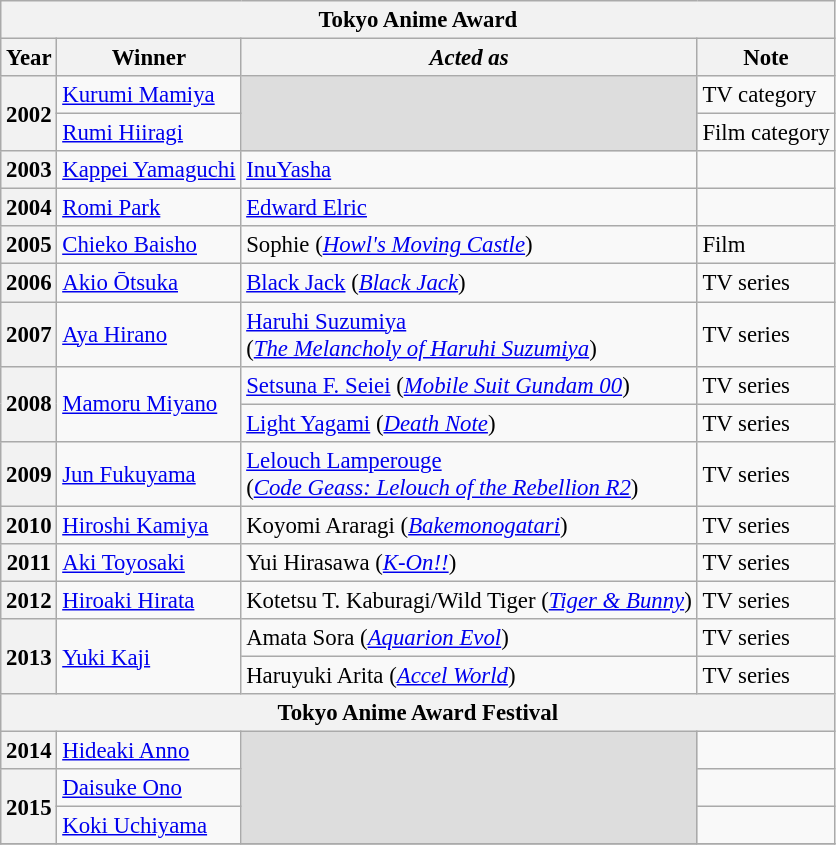<table class="wikitable" style="font-size: 95%;">
<tr>
<th colspan="4">Tokyo Anime Award</th>
</tr>
<tr>
<th>Year</th>
<th>Winner</th>
<th><em>Acted as</em></th>
<th>Note</th>
</tr>
<tr>
<th rowspan="2">2002</th>
<td><a href='#'>Kurumi Mamiya</a></td>
<td rowspan="2" bgcolor="#DDDDDD"></td>
<td>TV category</td>
</tr>
<tr>
<td><a href='#'>Rumi Hiiragi</a></td>
<td>Film category</td>
</tr>
<tr>
<th>2003</th>
<td><a href='#'>Kappei Yamaguchi</a></td>
<td><a href='#'>InuYasha</a></td>
<td></td>
</tr>
<tr>
<th>2004</th>
<td><a href='#'>Romi Park</a></td>
<td><a href='#'>Edward Elric</a></td>
<td></td>
</tr>
<tr>
<th>2005</th>
<td><a href='#'>Chieko Baisho</a></td>
<td>Sophie (<em><a href='#'>Howl's Moving Castle</a></em>)</td>
<td>Film</td>
</tr>
<tr>
<th>2006</th>
<td><a href='#'>Akio Ōtsuka</a></td>
<td><a href='#'>Black Jack</a> (<em><a href='#'>Black Jack</a></em>)</td>
<td>TV series</td>
</tr>
<tr>
<th>2007</th>
<td><a href='#'>Aya Hirano</a></td>
<td><a href='#'>Haruhi Suzumiya</a><br>(<em><a href='#'>The Melancholy of Haruhi Suzumiya</a></em>)</td>
<td>TV series</td>
</tr>
<tr>
<th rowspan="2">2008</th>
<td rowspan="2"><a href='#'>Mamoru Miyano</a></td>
<td><a href='#'>Setsuna F. Seiei</a> (<em><a href='#'>Mobile Suit Gundam 00</a></em>)</td>
<td>TV series</td>
</tr>
<tr>
<td><a href='#'>Light Yagami</a> (<em><a href='#'>Death Note</a></em>)</td>
<td>TV series</td>
</tr>
<tr>
<th>2009</th>
<td><a href='#'>Jun Fukuyama</a></td>
<td><a href='#'>Lelouch Lamperouge</a><br>(<em><a href='#'>Code Geass: Lelouch of the Rebellion R2</a></em>)</td>
<td>TV series</td>
</tr>
<tr>
<th>2010</th>
<td><a href='#'>Hiroshi Kamiya</a></td>
<td>Koyomi Araragi (<em><a href='#'>Bakemonogatari</a></em>)</td>
<td>TV series</td>
</tr>
<tr>
<th>2011</th>
<td><a href='#'>Aki Toyosaki</a></td>
<td>Yui Hirasawa (<em><a href='#'>K-On!!</a></em>)</td>
<td>TV series</td>
</tr>
<tr>
<th>2012</th>
<td><a href='#'>Hiroaki Hirata</a></td>
<td>Kotetsu T. Kaburagi/Wild Tiger (<em><a href='#'>Tiger & Bunny</a></em>)</td>
<td>TV series</td>
</tr>
<tr>
<th rowspan="2">2013</th>
<td rowspan="2"><a href='#'>Yuki Kaji</a></td>
<td>Amata Sora (<em><a href='#'>Aquarion Evol</a></em>)</td>
<td>TV series</td>
</tr>
<tr>
<td>Haruyuki Arita (<em><a href='#'>Accel World</a></em>)</td>
<td>TV series</td>
</tr>
<tr>
<th colspan="4">Tokyo Anime Award Festival</th>
</tr>
<tr>
<th>2014</th>
<td><a href='#'>Hideaki Anno</a></td>
<td rowspan="3" bgcolor="#DDDDDD"></td>
<td></td>
</tr>
<tr>
<th rowspan="2">2015</th>
<td><a href='#'>Daisuke Ono</a></td>
<td></td>
</tr>
<tr>
<td><a href='#'>Koki Uchiyama</a></td>
<td></td>
</tr>
<tr>
</tr>
</table>
